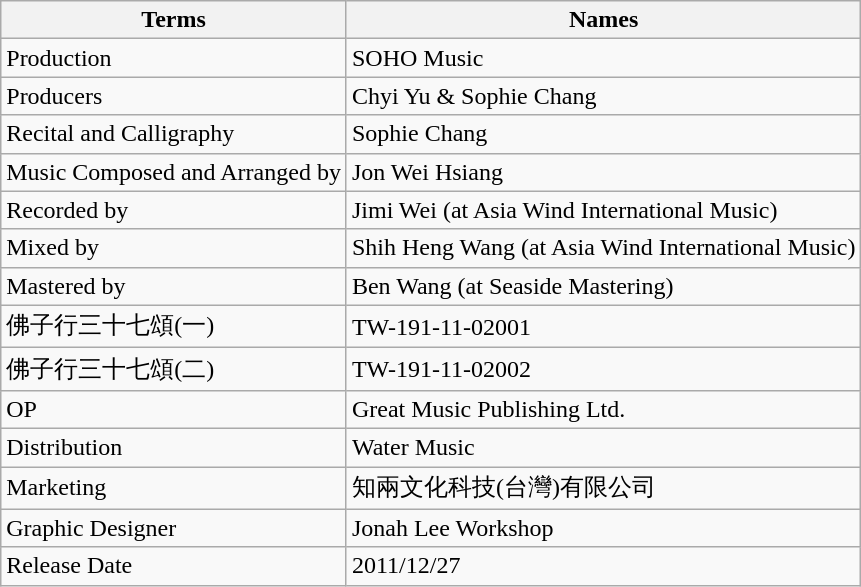<table class="wikitable">
<tr>
<th>Terms</th>
<th>Names</th>
</tr>
<tr>
<td>Production</td>
<td>SOHO Music</td>
</tr>
<tr>
<td>Producers</td>
<td>Chyi Yu & Sophie Chang</td>
</tr>
<tr>
<td>Recital and Calligraphy</td>
<td>Sophie Chang</td>
</tr>
<tr>
<td>Music Composed and Arranged by</td>
<td>Jon Wei Hsiang</td>
</tr>
<tr>
<td>Recorded by</td>
<td>Jimi Wei (at Asia Wind International Music)</td>
</tr>
<tr>
<td>Mixed by</td>
<td>Shih Heng Wang (at Asia Wind International Music)</td>
</tr>
<tr>
<td>Mastered by</td>
<td>Ben Wang (at Seaside Mastering)</td>
</tr>
<tr>
<td>佛子行三十七頌(一)</td>
<td>TW-191-11-02001</td>
</tr>
<tr>
<td>佛子行三十七頌(二)</td>
<td>TW-191-11-02002</td>
</tr>
<tr>
<td>OP</td>
<td>Great Music Publishing Ltd.</td>
</tr>
<tr>
<td>Distribution</td>
<td>Water Music</td>
</tr>
<tr>
<td>Marketing</td>
<td>知兩文化科技(台灣)有限公司</td>
</tr>
<tr>
<td>Graphic Designer</td>
<td>Jonah Lee Workshop</td>
</tr>
<tr>
<td>Release Date</td>
<td>2011/12/27</td>
</tr>
</table>
